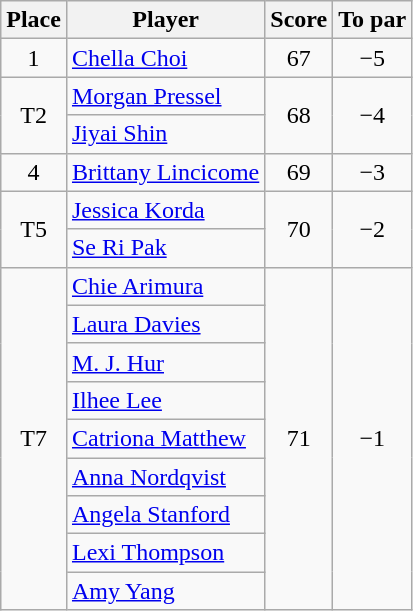<table class="wikitable">
<tr>
<th>Place</th>
<th>Player</th>
<th>Score</th>
<th>To par</th>
</tr>
<tr>
<td align=center>1</td>
<td> <a href='#'>Chella Choi</a></td>
<td align=center>67</td>
<td align=center>−5</td>
</tr>
<tr>
<td align=center rowspan=2>T2</td>
<td> <a href='#'>Morgan Pressel</a></td>
<td align=center rowspan=2>68</td>
<td align=center rowspan=2>−4</td>
</tr>
<tr>
<td> <a href='#'>Jiyai Shin</a></td>
</tr>
<tr>
<td align=center>4</td>
<td> <a href='#'>Brittany Lincicome</a></td>
<td align=center>69</td>
<td align=center>−3</td>
</tr>
<tr>
<td align=center rowspan=2>T5</td>
<td> <a href='#'>Jessica Korda</a></td>
<td align=center rowspan=2>70</td>
<td align=center rowspan=2>−2</td>
</tr>
<tr>
<td> <a href='#'>Se Ri Pak</a></td>
</tr>
<tr>
<td align=center rowspan=9>T7</td>
<td> <a href='#'>Chie Arimura</a></td>
<td align=center rowspan=9>71</td>
<td align=center rowspan=9>−1</td>
</tr>
<tr>
<td> <a href='#'>Laura Davies</a></td>
</tr>
<tr>
<td> <a href='#'>M. J. Hur</a></td>
</tr>
<tr>
<td> <a href='#'>Ilhee Lee</a></td>
</tr>
<tr>
<td> <a href='#'>Catriona Matthew</a></td>
</tr>
<tr>
<td> <a href='#'>Anna Nordqvist</a></td>
</tr>
<tr>
<td> <a href='#'>Angela Stanford</a></td>
</tr>
<tr>
<td> <a href='#'>Lexi Thompson</a></td>
</tr>
<tr>
<td> <a href='#'>Amy Yang</a></td>
</tr>
</table>
